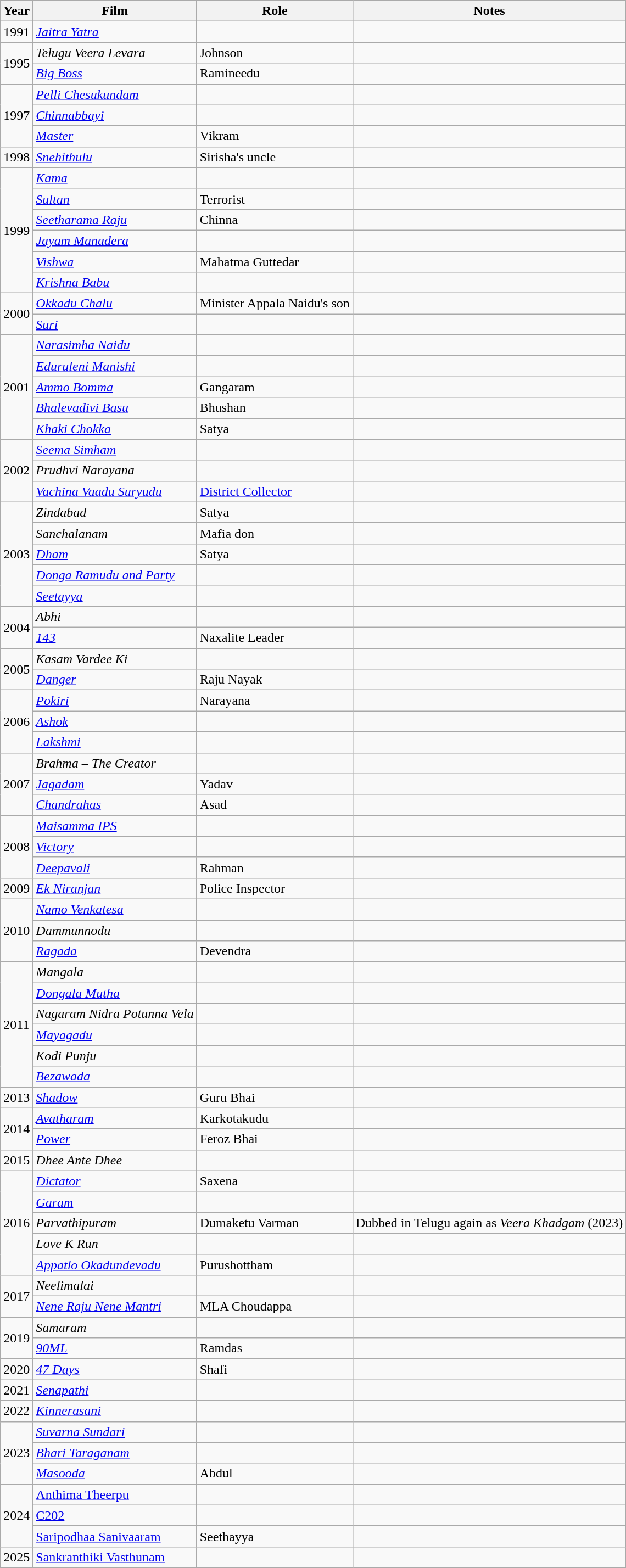<table class="wikitable sortable">
<tr>
<th>Year</th>
<th>Film</th>
<th>Role</th>
<th>Notes</th>
</tr>
<tr>
<td>1991</td>
<td><em><a href='#'>Jaitra Yatra</a></em></td>
<td></td>
<td></td>
</tr>
<tr>
<td rowspan="2">1995</td>
<td><em>Telugu Veera Levara</em></td>
<td>Johnson</td>
<td></td>
</tr>
<tr>
<td><em><a href='#'>Big Boss</a></em></td>
<td>Ramineedu</td>
<td></td>
</tr>
<tr>
</tr>
<tr>
<td rowspan="3">1997</td>
<td><em><a href='#'>Pelli Chesukundam</a></em></td>
<td></td>
<td></td>
</tr>
<tr>
<td><em><a href='#'>Chinnabbayi</a></em></td>
<td></td>
<td></td>
</tr>
<tr>
<td><em><a href='#'>Master</a></em></td>
<td>Vikram</td>
<td></td>
</tr>
<tr>
<td>1998</td>
<td><em><a href='#'>Snehithulu</a></em></td>
<td>Sirisha's uncle</td>
<td></td>
</tr>
<tr>
<td rowspan="6">1999</td>
<td><em><a href='#'>Kama</a></em></td>
<td></td>
<td></td>
</tr>
<tr>
<td><em><a href='#'>Sultan</a></em></td>
<td>Terrorist</td>
<td></td>
</tr>
<tr>
<td><em><a href='#'>Seetharama Raju</a></em></td>
<td>Chinna</td>
<td></td>
</tr>
<tr>
<td><em><a href='#'>Jayam Manadera</a></em></td>
<td></td>
<td></td>
</tr>
<tr>
<td><a href='#'><em>Vishwa</em></a></td>
<td>Mahatma Guttedar</td>
<td></td>
</tr>
<tr>
<td><em><a href='#'>Krishna Babu</a></em></td>
<td></td>
<td></td>
</tr>
<tr>
<td rowspan="2">2000</td>
<td><em><a href='#'>Okkadu Chalu</a></em></td>
<td>Minister Appala Naidu's son</td>
<td></td>
</tr>
<tr>
<td><em><a href='#'>Suri</a></em></td>
<td></td>
<td></td>
</tr>
<tr>
<td rowspan="5">2001</td>
<td><em><a href='#'>Narasimha Naidu</a></em></td>
<td></td>
<td></td>
</tr>
<tr>
<td><em><a href='#'>Eduruleni Manishi</a></em></td>
<td></td>
<td></td>
</tr>
<tr>
<td><em><a href='#'>Ammo Bomma</a></em></td>
<td>Gangaram</td>
<td></td>
</tr>
<tr>
<td><em><a href='#'>Bhalevadivi Basu</a></em></td>
<td>Bhushan</td>
<td></td>
</tr>
<tr>
<td><em><a href='#'>Khaki Chokka</a></em></td>
<td>Satya</td>
<td></td>
</tr>
<tr>
<td rowspan="3">2002</td>
<td><em><a href='#'>Seema Simham</a></em></td>
<td></td>
<td></td>
</tr>
<tr>
<td><em>Prudhvi Narayana</em></td>
<td></td>
<td></td>
</tr>
<tr>
<td><em><a href='#'>Vachina Vaadu Suryudu</a></em></td>
<td><a href='#'>District Collector</a></td>
<td></td>
</tr>
<tr>
<td rowspan="5">2003</td>
<td><em>Zindabad</em></td>
<td>Satya</td>
<td></td>
</tr>
<tr>
<td><em>Sanchalanam</em></td>
<td>Mafia don</td>
<td></td>
</tr>
<tr>
<td><em><a href='#'>Dham</a></em></td>
<td>Satya</td>
<td></td>
</tr>
<tr>
<td><em><a href='#'>Donga Ramudu and Party</a></em></td>
<td></td>
<td></td>
</tr>
<tr>
<td><em><a href='#'>Seetayya</a></em></td>
<td></td>
<td></td>
</tr>
<tr>
<td rowspan="2">2004</td>
<td><em>Abhi</em></td>
<td></td>
<td></td>
</tr>
<tr>
<td><em><a href='#'>143</a></em></td>
<td>Naxalite Leader</td>
<td></td>
</tr>
<tr>
<td rowspan="2">2005</td>
<td><em>Kasam Vardee Ki</em></td>
<td></td>
<td></td>
</tr>
<tr>
<td><em><a href='#'>Danger</a></em></td>
<td>Raju Nayak</td>
<td></td>
</tr>
<tr>
<td rowspan="3">2006</td>
<td><em><a href='#'>Pokiri</a></em></td>
<td>Narayana</td>
<td></td>
</tr>
<tr>
<td><em><a href='#'>Ashok</a></em></td>
<td></td>
<td></td>
</tr>
<tr>
<td><em><a href='#'>Lakshmi</a></em></td>
<td></td>
<td></td>
</tr>
<tr>
<td rowspan="3">2007</td>
<td><em>Brahma – The Creator</em></td>
<td></td>
<td></td>
</tr>
<tr>
<td><em><a href='#'>Jagadam</a></em></td>
<td>Yadav</td>
<td></td>
</tr>
<tr>
<td><em><a href='#'>Chandrahas</a></em></td>
<td>Asad</td>
<td></td>
</tr>
<tr>
<td rowspan="3">2008</td>
<td><em><a href='#'>Maisamma IPS</a></em></td>
<td></td>
<td></td>
</tr>
<tr>
<td><em><a href='#'>Victory</a></em></td>
<td></td>
<td></td>
</tr>
<tr>
<td><em><a href='#'>Deepavali</a></em></td>
<td>Rahman</td>
<td></td>
</tr>
<tr>
<td>2009</td>
<td><em><a href='#'>Ek Niranjan</a></em></td>
<td>Police Inspector</td>
<td></td>
</tr>
<tr>
<td rowspan="3">2010</td>
<td><em><a href='#'>Namo Venkatesa</a></em></td>
<td></td>
<td></td>
</tr>
<tr>
<td><em>Dammunnodu</em></td>
<td></td>
<td></td>
</tr>
<tr>
<td><em><a href='#'>Ragada</a></em></td>
<td>Devendra</td>
<td></td>
</tr>
<tr>
<td rowspan="6">2011</td>
<td><em>Mangala</em></td>
<td></td>
<td></td>
</tr>
<tr>
<td><em><a href='#'>Dongala Mutha</a></em></td>
<td></td>
<td></td>
</tr>
<tr>
<td><em>Nagaram Nidra Potunna Vela</em></td>
<td></td>
<td></td>
</tr>
<tr>
<td><em><a href='#'>Mayagadu</a></em></td>
<td></td>
<td></td>
</tr>
<tr>
<td><em>Kodi Punju</em></td>
<td></td>
<td></td>
</tr>
<tr>
<td><em><a href='#'>Bezawada</a></em></td>
<td></td>
<td></td>
</tr>
<tr>
<td>2013</td>
<td><em><a href='#'>Shadow</a></em></td>
<td>Guru Bhai</td>
<td></td>
</tr>
<tr>
<td rowspan="2">2014</td>
<td><em><a href='#'>Avatharam</a></em></td>
<td>Karkotakudu</td>
<td></td>
</tr>
<tr>
<td><em><a href='#'>Power</a></em></td>
<td>Feroz Bhai</td>
<td></td>
</tr>
<tr>
<td>2015</td>
<td><em>Dhee Ante Dhee</em></td>
<td></td>
<td></td>
</tr>
<tr>
<td rowspan="5">2016</td>
<td><em><a href='#'>Dictator</a></em></td>
<td>Saxena</td>
<td></td>
</tr>
<tr>
<td><em><a href='#'>Garam</a></em></td>
<td></td>
<td></td>
</tr>
<tr>
<td><em>Parvathipuram</em></td>
<td>Dumaketu Varman</td>
<td>Dubbed in Telugu again as <em>Veera Khadgam</em> (2023)</td>
</tr>
<tr>
<td><em>Love K Run</em></td>
<td></td>
<td></td>
</tr>
<tr>
<td><em><a href='#'>Appatlo Okadundevadu</a></em></td>
<td>Purushottham</td>
<td></td>
</tr>
<tr>
<td rowspan="2">2017</td>
<td><em>Neelimalai</em></td>
<td></td>
<td></td>
</tr>
<tr>
<td><em><a href='#'>Nene Raju Nene Mantri</a></em></td>
<td>MLA Choudappa</td>
<td></td>
</tr>
<tr>
<td rowspan="2">2019</td>
<td><em>Samaram</em></td>
<td></td>
<td></td>
</tr>
<tr>
<td><em><a href='#'>90ML</a></em></td>
<td>Ramdas</td>
<td></td>
</tr>
<tr>
<td>2020</td>
<td><em><a href='#'>47 Days</a></em></td>
<td>Shafi</td>
<td></td>
</tr>
<tr>
<td>2021</td>
<td><em><a href='#'>Senapathi</a></em></td>
<td></td>
<td></td>
</tr>
<tr>
<td>2022</td>
<td><a href='#'><em>Kinnerasani</em></a></td>
<td></td>
<td></td>
</tr>
<tr>
<td rowspan="3">2023</td>
<td><em><a href='#'>Suvarna Sundari</a></em></td>
<td></td>
<td></td>
</tr>
<tr>
<td><em><a href='#'>Bhari Taraganam</a></em></td>
<td></td>
<td></td>
</tr>
<tr>
<td><em><a href='#'>Masooda</a></td>
<td>Abdul</td>
<td></td>
</tr>
<tr>
<td rowspan="3">2024</td>
<td></em><a href='#'>Anthima Theerpu</a><em></td>
<td></td>
<td></td>
</tr>
<tr>
<td></em><a href='#'>C202</a><em></td>
<td></td>
<td></td>
</tr>
<tr>
<td></em><a href='#'>Saripodhaa Sanivaaram</a><em></td>
<td>Seethayya</td>
<td></td>
</tr>
<tr>
<td>2025</td>
<td></em><a href='#'>Sankranthiki Vasthunam</a><em></td>
<td></td>
<td></td>
</tr>
</table>
